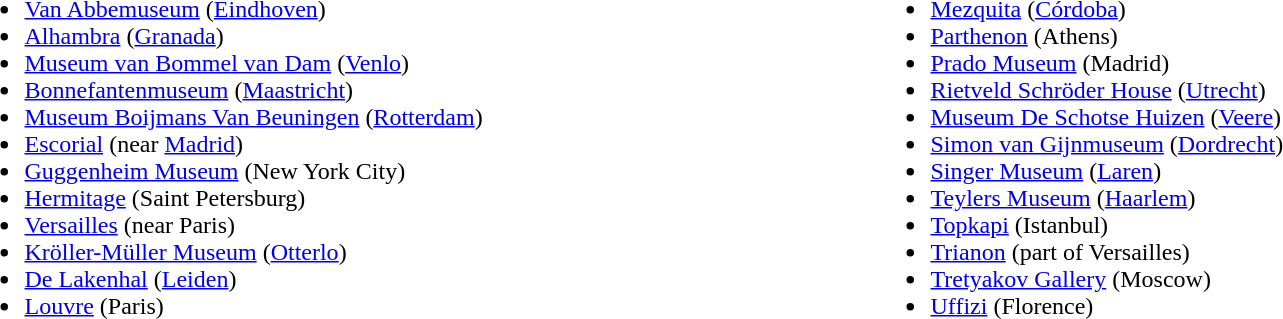<table class="vatop">
<tr>
<td width="600"><br><ul><li><a href='#'>Van Abbemuseum</a> (<a href='#'>Eindhoven</a>)</li><li><a href='#'>Alhambra</a> (<a href='#'>Granada</a>)</li><li><a href='#'>Museum van Bommel van Dam</a> (<a href='#'>Venlo</a>)</li><li><a href='#'>Bonnefantenmuseum</a> (<a href='#'>Maastricht</a>)</li><li><a href='#'>Museum Boijmans Van Beuningen</a> (<a href='#'>Rotterdam</a>)</li><li><a href='#'>Escorial</a> (near <a href='#'>Madrid</a>)</li><li><a href='#'>Guggenheim Museum</a> (New York City)</li><li><a href='#'>Hermitage</a> (Saint Petersburg)</li><li><a href='#'>Versailles</a> (near Paris)</li><li><a href='#'>Kröller-Müller Museum</a> (<a href='#'>Otterlo</a>)</li><li><a href='#'>De Lakenhal</a> (<a href='#'>Leiden</a>)</li><li><a href='#'>Louvre</a> (Paris)</li></ul></td>
<td width="600"><br><ul><li><a href='#'>Mezquita</a> (<a href='#'>Córdoba</a>)</li><li><a href='#'>Parthenon</a> (Athens)</li><li><a href='#'>Prado Museum</a> (Madrid)</li><li><a href='#'>Rietveld Schröder House</a> (<a href='#'>Utrecht</a>)</li><li><a href='#'>Museum De Schotse Huizen</a> (<a href='#'>Veere</a>)</li><li><a href='#'>Simon van Gijnmuseum</a> (<a href='#'>Dordrecht</a>)</li><li><a href='#'>Singer Museum</a> (<a href='#'>Laren</a>)</li><li><a href='#'>Teylers Museum</a> (<a href='#'>Haarlem</a>)</li><li><a href='#'>Topkapi</a> (Istanbul)</li><li><a href='#'>Trianon</a> (part of Versailles)</li><li><a href='#'>Tretyakov Gallery</a> (Moscow)</li><li><a href='#'>Uffizi</a> (Florence)</li></ul></td>
</tr>
</table>
